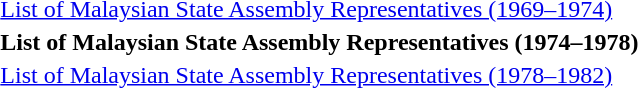<table id=toc style="float:right">
<tr>
<td><a href='#'>List of Malaysian State Assembly Representatives (1969–1974)</a></td>
</tr>
<tr>
<td><strong>List of Malaysian State Assembly Representatives (1974–1978)</strong></td>
</tr>
<tr>
<td><a href='#'>List of Malaysian State Assembly Representatives (1978–1982)</a></td>
</tr>
</table>
